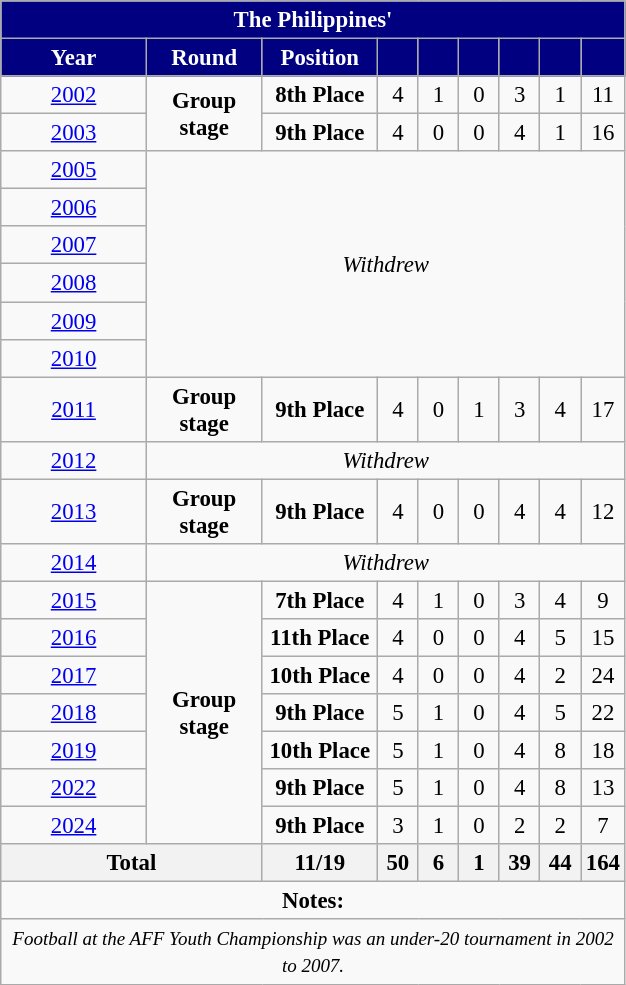<table class="wikitable" style="text-align: center; font-size:95%;">
<tr>
<th colspan="10" style="background:#000080; color: #FFFFFF;">The Philippines' <a href='#'></a></th>
</tr>
<tr>
<th style="background:#000080;color:white;"width=90>Year</th>
<th style="background:#000080;color:white;"width="70">Round</th>
<th style="background:#000080;color:white;"width="70">Position</th>
<th style="background:#000080;color:white;"width="20"></th>
<th style="background:#000080;color:white;"width="20"></th>
<th style="background:#000080;color:white;"width="20"></th>
<th style="background:#000080;color:white;"width="20"></th>
<th style="background:#000080;color:white;"width="20"></th>
<th style="background:#000080;color:white;"width="20"></th>
</tr>
<tr>
<td>  <a href='#'>2002</a></td>
<td rowspan=2><strong>Group stage</strong></td>
<td><strong>8th Place</strong></td>
<td>4</td>
<td>1</td>
<td>0</td>
<td>3</td>
<td>1</td>
<td>11</td>
</tr>
<tr>
<td> <a href='#'>2003</a></td>
<td><strong>9th Place</strong></td>
<td>4</td>
<td>0</td>
<td>0</td>
<td>4</td>
<td>1</td>
<td>16</td>
</tr>
<tr>
<td> <a href='#'>2005</a></td>
<td rowspan=6 colspan=8><em>Withdrew</em></td>
</tr>
<tr>
<td> <a href='#'>2006</a></td>
</tr>
<tr>
<td> <a href='#'>2007</a></td>
</tr>
<tr>
<td> <a href='#'>2008</a></td>
</tr>
<tr>
<td> <a href='#'>2009</a></td>
</tr>
<tr>
<td> <a href='#'>2010</a></td>
</tr>
<tr>
<td> <a href='#'>2011</a></td>
<td><strong>Group stage</strong></td>
<td><strong>9th Place</strong></td>
<td>4</td>
<td>0</td>
<td>1</td>
<td>3</td>
<td>4</td>
<td>17</td>
</tr>
<tr>
<td> <a href='#'>2012</a></td>
<td colspan=8><em>Withdrew</em></td>
</tr>
<tr>
<td> <a href='#'>2013</a></td>
<td><strong>Group stage</strong></td>
<td><strong>9th Place</strong></td>
<td>4</td>
<td>0</td>
<td>0</td>
<td>4</td>
<td>4</td>
<td>12</td>
</tr>
<tr>
<td> <a href='#'>2014</a></td>
<td colspan=8><em>Withdrew</em></td>
</tr>
<tr>
<td> <a href='#'>2015</a></td>
<td rowspan=7><strong>Group stage</strong></td>
<td><strong>7th Place</strong></td>
<td>4</td>
<td>1</td>
<td>0</td>
<td>3</td>
<td>4</td>
<td>9</td>
</tr>
<tr>
<td> <a href='#'>2016</a></td>
<td><strong>11th Place</strong></td>
<td>4</td>
<td>0</td>
<td>0</td>
<td>4</td>
<td>5</td>
<td>15</td>
</tr>
<tr>
<td> <a href='#'>2017</a></td>
<td><strong>10th Place</strong></td>
<td>4</td>
<td>0</td>
<td>0</td>
<td>4</td>
<td>2</td>
<td>24</td>
</tr>
<tr>
<td> <a href='#'>2018</a></td>
<td><strong>9th Place</strong></td>
<td>5</td>
<td>1</td>
<td>0</td>
<td>4</td>
<td>5</td>
<td>22</td>
</tr>
<tr>
<td> <a href='#'>2019</a></td>
<td><strong>10th Place</strong></td>
<td>5</td>
<td>1</td>
<td>0</td>
<td>4</td>
<td>8</td>
<td>18</td>
</tr>
<tr>
<td> <a href='#'>2022</a></td>
<td><strong>9th Place</strong></td>
<td>5</td>
<td>1</td>
<td>0</td>
<td>4</td>
<td>8</td>
<td>13</td>
</tr>
<tr>
<td> <a href='#'>2024</a></td>
<td><strong>9th Place</strong></td>
<td>3</td>
<td>1</td>
<td>0</td>
<td>2</td>
<td>2</td>
<td>7</td>
</tr>
<tr>
<th colspan=2><strong>Total</strong></th>
<th>11/19</th>
<th>50</th>
<th>6</th>
<th>1</th>
<th>39</th>
<th>44</th>
<th>164</th>
</tr>
<tr>
<td colspan=9><strong>Notes:</strong></td>
</tr>
<tr>
<td colspan=9><small><em>Football at the AFF Youth Championship was an under-20 tournament in 2002 to 2007.</em></small></td>
</tr>
</table>
